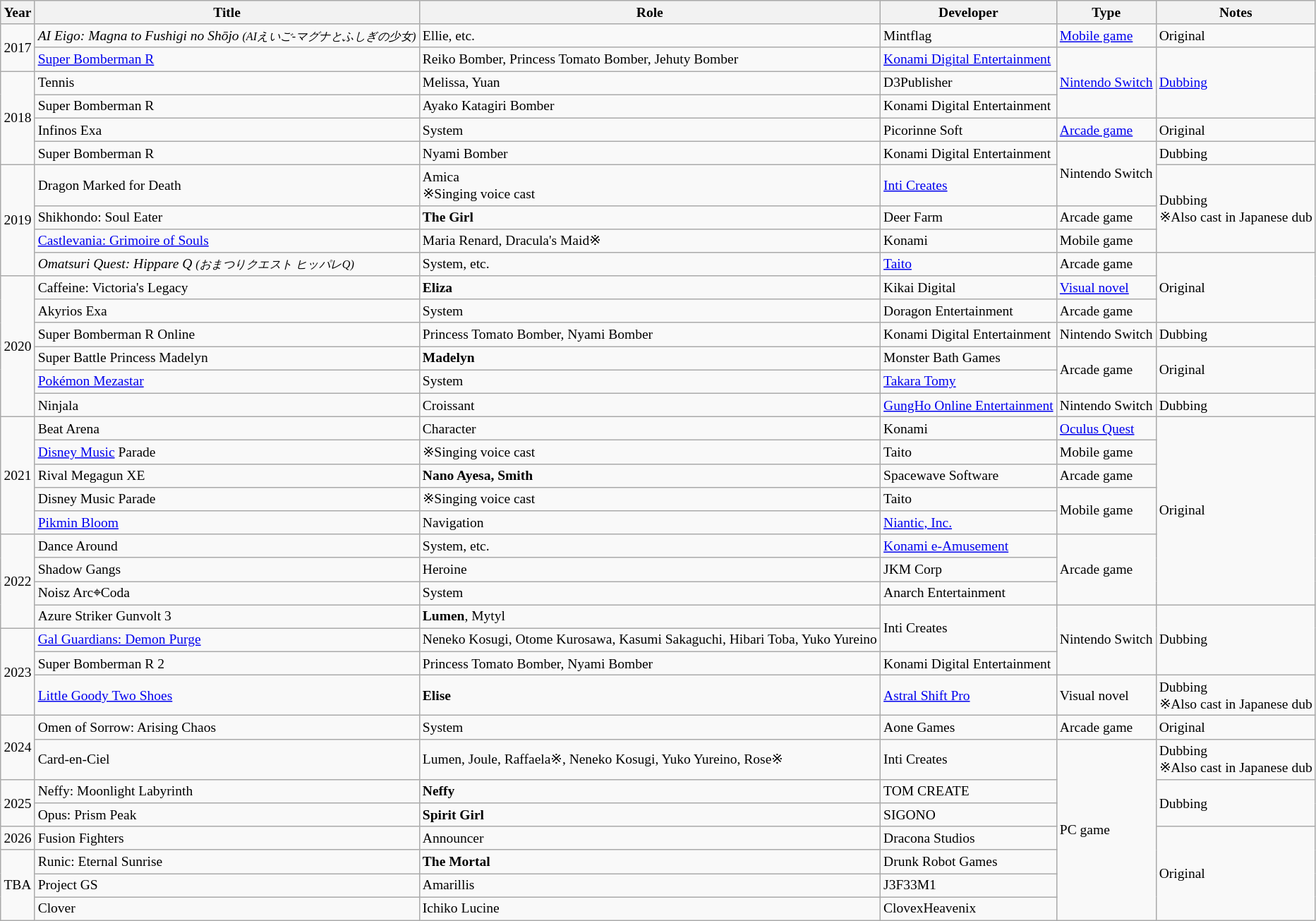<table class="wikitable" style="font-size:small; margin-right:0px;">
<tr>
<th>Year</th>
<th>Title</th>
<th>Role</th>
<th>Developer</th>
<th>Type</th>
<th>Notes</th>
</tr>
<tr>
<td rowspan="2">2017</td>
<td><em>AI Eigo: Magna to Fushigi no Shōjo <small>(AIえいご-マグナとふしぎの少女)</small></em></td>
<td>Ellie, etc.</td>
<td>Mintflag</td>
<td><a href='#'>Mobile game</a></td>
<td>Original</td>
</tr>
<tr>
<td><a href='#'>Super Bomberman R</a></td>
<td>Reiko Bomber, Princess Tomato Bomber, Jehuty Bomber</td>
<td><a href='#'>Konami Digital Entertainment</a></td>
<td rowspan="3"><a href='#'>Nintendo Switch</a></td>
<td rowspan="3"><a href='#'>Dubbing</a></td>
</tr>
<tr>
<td rowspan="4">2018</td>
<td>Tennis</td>
<td>Melissa, Yuan</td>
<td>D3Publisher</td>
</tr>
<tr>
<td>Super Bomberman R</td>
<td>Ayako Katagiri Bomber</td>
<td>Konami Digital Entertainment</td>
</tr>
<tr>
<td>Infinos Exa</td>
<td>System</td>
<td>Picorinne Soft</td>
<td><a href='#'>Arcade game</a></td>
<td>Original</td>
</tr>
<tr>
<td>Super Bomberman R</td>
<td>Nyami Bomber</td>
<td>Konami Digital Entertainment</td>
<td rowspan="2">Nintendo Switch</td>
<td>Dubbing</td>
</tr>
<tr>
<td rowspan="4">2019</td>
<td>Dragon Marked for Death</td>
<td>Amica<br>※Singing voice cast</td>
<td><a href='#'>Inti Creates</a></td>
<td rowspan="3">Dubbing<br>※Also cast in Japanese dub</td>
</tr>
<tr>
<td>Shikhondo: Soul Eater</td>
<td><strong>The Girl</strong></td>
<td>Deer Farm</td>
<td>Arcade game</td>
</tr>
<tr>
<td><a href='#'>Castlevania: Grimoire of Souls</a></td>
<td>Maria Renard, Dracula's Maid※</td>
<td>Konami</td>
<td>Mobile game</td>
</tr>
<tr>
<td><em>Omatsuri Quest: Hippare Q <small>(おまつりクエスト ヒッパレQ)</small></em></td>
<td>System, etc.</td>
<td><a href='#'>Taito</a></td>
<td>Arcade game</td>
<td rowspan="3">Original</td>
</tr>
<tr>
<td rowspan="6">2020</td>
<td>Caffeine: Victoria's Legacy</td>
<td><strong>Eliza</strong></td>
<td>Kikai Digital</td>
<td><a href='#'>Visual novel</a></td>
</tr>
<tr>
<td>Akyrios Exa</td>
<td>System</td>
<td>Doragon Entertainment</td>
<td>Arcade game</td>
</tr>
<tr>
<td>Super Bomberman R Online</td>
<td>Princess Tomato Bomber, Nyami Bomber</td>
<td>Konami Digital Entertainment</td>
<td>Nintendo Switch</td>
<td>Dubbing</td>
</tr>
<tr>
<td>Super Battle Princess Madelyn</td>
<td><strong>Madelyn</strong></td>
<td>Monster Bath Games</td>
<td rowspan="2">Arcade game</td>
<td rowspan="2">Original</td>
</tr>
<tr>
<td><a href='#'>Pokémon Mezastar</a></td>
<td>System</td>
<td><a href='#'>Takara Tomy</a></td>
</tr>
<tr>
<td>Ninjala</td>
<td>Croissant</td>
<td><a href='#'>GungHo Online Entertainment</a></td>
<td>Nintendo Switch</td>
<td>Dubbing</td>
</tr>
<tr>
<td rowspan="5">2021</td>
<td>Beat Arena</td>
<td>Character</td>
<td>Konami</td>
<td><a href='#'>Oculus Quest</a></td>
<td rowspan="8">Original</td>
</tr>
<tr>
<td><a href='#'>Disney Music</a> Parade</td>
<td>※Singing voice cast</td>
<td>Taito</td>
<td>Mobile game</td>
</tr>
<tr>
<td>Rival Megagun XE</td>
<td><strong>Nano Ayesa, Smith</strong></td>
<td>Spacewave Software</td>
<td>Arcade game</td>
</tr>
<tr>
<td>Disney Music Parade</td>
<td>※Singing voice cast</td>
<td>Taito</td>
<td rowspan="2">Mobile game</td>
</tr>
<tr>
<td><a href='#'>Pikmin Bloom</a></td>
<td>Navigation</td>
<td><a href='#'>Niantic, Inc.</a></td>
</tr>
<tr>
<td rowspan="4">2022</td>
<td>Dance Around</td>
<td>System, etc.</td>
<td><a href='#'>Konami e-Amusement</a></td>
<td rowspan="3">Arcade game</td>
</tr>
<tr>
<td>Shadow Gangs</td>
<td>Heroine</td>
<td>JKM Corp</td>
</tr>
<tr>
<td>Noisz Arc⌖Coda</td>
<td>System</td>
<td>Anarch Entertainment</td>
</tr>
<tr>
<td>Azure Striker Gunvolt 3</td>
<td><strong>Lumen</strong>, Mytyl</td>
<td rowspan="2">Inti Creates</td>
<td rowspan="3">Nintendo Switch</td>
<td rowspan="3">Dubbing</td>
</tr>
<tr>
<td rowspan="3">2023</td>
<td><a href='#'>Gal Guardians: Demon Purge</a></td>
<td>Neneko Kosugi, Otome Kurosawa, Kasumi Sakaguchi, Hibari Toba, Yuko Yureino</td>
</tr>
<tr>
<td>Super Bomberman R 2</td>
<td>Princess Tomato Bomber, Nyami Bomber</td>
<td>Konami Digital Entertainment</td>
</tr>
<tr>
<td><a href='#'>Little Goody Two Shoes</a></td>
<td><strong>Elise</strong></td>
<td><a href='#'>Astral Shift Pro</a></td>
<td>Visual novel</td>
<td>Dubbing<br>※Also cast in Japanese dub</td>
</tr>
<tr>
<td rowspan="2">2024</td>
<td>Omen of Sorrow: Arising Chaos</td>
<td>System</td>
<td>Aone Games</td>
<td>Arcade game</td>
<td>Original</td>
</tr>
<tr>
<td>Card-en-Ciel</td>
<td>Lumen, Joule, Raffaela※, Neneko Kosugi, Yuko Yureino, Rose※</td>
<td>Inti Creates</td>
<td rowspan="7">PC game</td>
<td>Dubbing<br>※Also cast in Japanese dub</td>
</tr>
<tr>
<td rowspan="2">2025</td>
<td>Neffy: Moonlight Labyrinth</td>
<td><strong>Neffy</strong></td>
<td>TOM CREATE</td>
<td rowspan="2">Dubbing</td>
</tr>
<tr>
<td>Opus: Prism Peak</td>
<td><strong>Spirit Girl</strong></td>
<td>SIGONO</td>
</tr>
<tr>
<td>2026</td>
<td>Fusion Fighters</td>
<td>Announcer</td>
<td>Dracona Studios</td>
<td rowspan="4">Original</td>
</tr>
<tr>
<td rowspan="3">TBA</td>
<td>Runic: Eternal Sunrise</td>
<td><strong>The Mortal</strong></td>
<td>Drunk Robot Games</td>
</tr>
<tr>
<td>Project GS</td>
<td>Amarillis</td>
<td>J3F33M1</td>
</tr>
<tr>
<td>Clover</td>
<td>Ichiko Lucine</td>
<td>ClovexHeavenix</td>
</tr>
</table>
